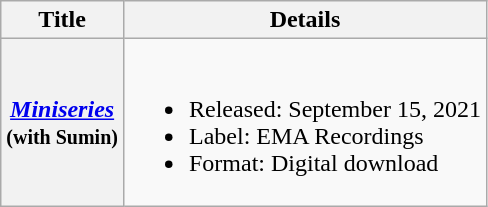<table class="wikitable plainrowheaders">
<tr>
<th>Title</th>
<th>Details</th>
</tr>
<tr>
<th scope="row"><em><a href='#'>Miniseries</a></em><br><small>(with Sumin)</small></th>
<td><br><ul><li>Released: September 15, 2021</li><li>Label: EMA Recordings</li><li>Format: Digital download</li></ul></td>
</tr>
</table>
